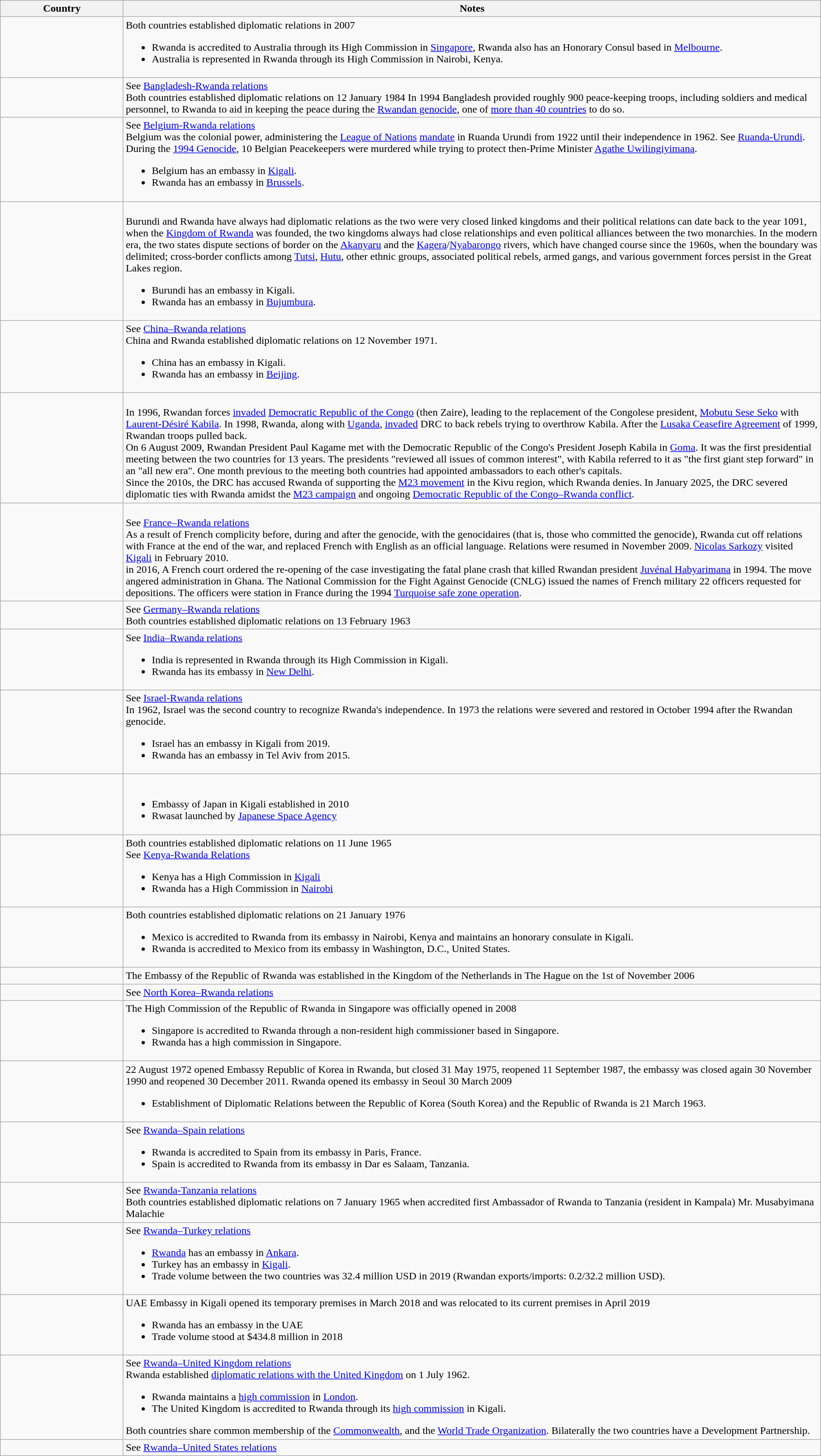<table class="wikitable sortable" style="width:100%; margin:auto;">
<tr>
<th style="width:15%;">Country</th>
<th>Notes</th>
</tr>
<tr valign="top">
<td></td>
<td>Both countries established diplomatic relations in 2007<br><ul><li>Rwanda is accredited to Australia through its High Commission in <a href='#'>Singapore</a>, Rwanda also has an Honorary Consul based in <a href='#'>Melbourne</a>.</li><li>Australia is represented in Rwanda through its High Commission in Nairobi, Kenya.</li></ul></td>
</tr>
<tr>
<td></td>
<td>See <a href='#'>Bangladesh-Rwanda relations</a><br>Both countries established diplomatic relations on 12 January 1984
In 1994 Bangladesh provided roughly 900 peace-keeping troops, including soldiers and medical personnel, to Rwanda to aid in keeping the peace during the <a href='#'>Rwandan genocide</a>, one of <a href='#'>more than 40 countries</a> to do so.</td>
</tr>
<tr valign="top">
<td></td>
<td>See <a href='#'>Belgium-Rwanda relations</a><br>Belgium was the colonial power, administering the <a href='#'>League of Nations</a> <a href='#'>mandate</a> in Ruanda Urundi from 1922 until their independence in 1962. See <a href='#'>Ruanda-Urundi</a>.<br>During the <a href='#'>1994 Genocide</a>, 10 Belgian Peacekeepers were murdered while trying to protect then-Prime Minister <a href='#'>Agathe Uwilingiyimana</a>.<ul><li>Belgium has an embassy in <a href='#'>Kigali</a>.</li><li>Rwanda has an embassy in <a href='#'>Brussels</a>.</li></ul></td>
</tr>
<tr valign="top">
<td></td>
<td><br>Burundi and Rwanda have always had diplomatic relations as the two were very closed linked kingdoms and their political relations can date back to the year 1091, when the <a href='#'>Kingdom of Rwanda</a> was founded, the two kingdoms always had close relationships and even political alliances between the two monarchies. In the modern era, the two states dispute sections of border on the <a href='#'>Akanyaru</a> and the <a href='#'>Kagera</a>/<a href='#'>Nyabarongo</a> rivers, which have changed course since the 1960s, when the boundary was delimited; cross-border conflicts among <a href='#'>Tutsi</a>, <a href='#'>Hutu</a>, other ethnic groups, associated political rebels, armed gangs, and various government forces persist in the Great Lakes region.<ul><li>Burundi has an embassy in Kigali.</li><li>Rwanda has an embassy in <a href='#'>Bujumbura</a>.</li></ul></td>
</tr>
<tr valign="top">
<td></td>
<td>See <a href='#'>China–Rwanda relations</a><br>China and Rwanda established diplomatic relations on 12 November 1971.<ul><li>China has an embassy in Kigali.</li><li>Rwanda has an embassy in <a href='#'>Beijing</a>.</li></ul></td>
</tr>
<tr valign="top">
<td></td>
<td><br>In 1996, Rwandan forces <a href='#'>invaded</a> <a href='#'>Democratic Republic of the Congo</a> (then Zaire), leading to the replacement of the Congolese president, <a href='#'>Mobutu Sese Seko</a> with <a href='#'>Laurent-Désiré Kabila</a>. In 1998, Rwanda, along with <a href='#'>Uganda</a>, <a href='#'>invaded</a> DRC to back rebels trying to overthrow Kabila. After the <a href='#'>Lusaka Ceasefire Agreement</a> of 1999, Rwandan troops pulled back.<br>On 6 August 2009, Rwandan President Paul Kagame met with the Democratic Republic of the Congo's President Joseph Kabila in <a href='#'>Goma</a>. It was the first presidential meeting between the two countries for 13 years. The presidents "reviewed all issues of common interest", with Kabila referred to it as "the first giant step forward" in an "all new era". One month previous to the meeting both countries had appointed ambassadors to each other's capitals.<br>Since the 2010s, the DRC has accused Rwanda of supporting the <a href='#'>M23 movement</a> in the Kivu region, which Rwanda denies. In January 2025, the DRC severed diplomatic ties with Rwanda amidst the <a href='#'>M23 campaign</a> and ongoing <a href='#'>Democratic Republic of the Congo–Rwanda conflict</a>.</td>
</tr>
<tr valign="top">
<td></td>
<td><br>See <a href='#'>France–Rwanda relations</a><br>As a result of French complicity before, during and after the genocide, with the genocidaires (that is, those who committed the genocide), Rwanda cut off relations with France at the end of the war, and replaced French with English as an official language. Relations were resumed in November 2009. <a href='#'>Nicolas Sarkozy</a> visited <a href='#'>Kigali</a> in February 2010.<br>in 2016, A French court ordered the re-opening of the case investigating the fatal plane crash that killed Rwandan president <a href='#'>Juvénal Habyarimana</a> in 1994. The move angered administration in Ghana. The National Commission for the Fight Against Genocide (CNLG) issued the names of French military 22 officers requested for depositions. The officers were station in France during the 1994 <a href='#'>Turquoise safe zone operation</a>.</td>
</tr>
<tr>
<td></td>
<td>See <a href='#'>Germany–Rwanda relations</a><br>Both countries established diplomatic relations on 13 February 1963</td>
</tr>
<tr valign="top">
<td></td>
<td>See <a href='#'>India–Rwanda relations</a><br><ul><li>India is represented in Rwanda through its High Commission in Kigali.</li><li>Rwanda has its embassy in <a href='#'>New Delhi</a>.</li></ul></td>
</tr>
<tr>
<td></td>
<td>See <a href='#'>Israel-Rwanda relations</a><br>In 1962, Israel was the second country  to recognize Rwanda's independence.
In 1973 the relations were severed and restored in October 1994 after the Rwandan genocide.<ul><li>Israel has an embassy in Kigali from 2019.</li><li>Rwanda has an embassy in Tel Aviv from 2015.</li></ul></td>
</tr>
<tr>
<td></td>
<td><br><ul><li>Embassy of Japan in Kigali established in 2010</li><li>Rwasat launched by <a href='#'>Japanese Space Agency</a></li></ul></td>
</tr>
<tr>
<td></td>
<td>Both countries established diplomatic relations on 11 June 1965<br>See <a href='#'>Kenya-Rwanda Relations</a><ul><li>Kenya has a High Commission in <a href='#'>Kigali</a></li><li>Rwanda has a High Commission in <a href='#'>Nairobi</a></li></ul></td>
</tr>
<tr valign="top">
<td></td>
<td>Both countries established diplomatic relations on 21 January 1976<br><ul><li>Mexico is accredited to Rwanda from its embassy in Nairobi, Kenya and maintains an honorary consulate in Kigali.</li><li>Rwanda is accredited to Mexico from its embassy in Washington, D.C., United States.</li></ul></td>
</tr>
<tr>
<td></td>
<td>The Embassy of the Republic of Rwanda was established in the Kingdom of the Netherlands in The Hague on the 1st of November 2006</td>
</tr>
<tr>
<td></td>
<td>See <a href='#'>North Korea–Rwanda relations</a></td>
</tr>
<tr valign="top">
<td></td>
<td>The High Commission of the Republic of Rwanda in Singapore was officially opened in 2008<br><ul><li>Singapore is accredited to Rwanda through a non-resident high commissioner based in Singapore.</li><li>Rwanda has a high commission in Singapore.</li></ul></td>
</tr>
<tr valign="top">
<td></td>
<td>22 August 1972 opened Embassy Republic of Korea in Rwanda, but closed 31 May 1975, reopened 11 September 1987, the embassy was closed again 30 November 1990 and reopened 30 December 2011. Rwanda opened its embassy in Seoul 30 March 2009<br><ul><li>Establishment of Diplomatic Relations between the Republic of Korea (South Korea) and the Republic of Rwanda is 21 March 1963.</li></ul></td>
</tr>
<tr valign="top">
<td></td>
<td>See <a href='#'>Rwanda–Spain relations</a><br><ul><li>Rwanda is accredited to Spain from its embassy in Paris, France.</li><li>Spain is accredited to Rwanda from its embassy in Dar es Salaam, Tanzania.</li></ul></td>
</tr>
<tr>
<td></td>
<td>See <a href='#'>Rwanda-Tanzania relations</a><br>Both countries established diplomatic relations on 7 January 1965 when accredited first Ambassador of Rwanda to Tanzania (resident in Kampala) Mr. Musabyimana Malachie</td>
</tr>
<tr valign="top">
<td></td>
<td>See <a href='#'>Rwanda–Turkey relations</a><br><ul><li><a href='#'>Rwanda</a> has an embassy in <a href='#'>Ankara</a>.</li><li>Turkey has an embassy in <a href='#'>Kigali</a>.</li><li>Trade volume between the two countries was 32.4 million USD in 2019 (Rwandan exports/imports: 0.2/32.2 million USD).</li></ul></td>
</tr>
<tr>
<td></td>
<td>UAE Embassy in Kigali opened its temporary premises in March 2018 and was relocated to its current premises in April 2019<br><ul><li>Rwanda has an embassy in the UAE</li><li>Trade volume stood at $434.8 million in 2018</li></ul></td>
</tr>
<tr valign="top">
<td></td>
<td>See <a href='#'>Rwanda–United Kingdom relations</a><br>Rwanda established <a href='#'>diplomatic relations with the United Kingdom</a> on 1 July 1962.<ul><li>Rwanda maintains a <a href='#'>high commission</a> in <a href='#'>London</a>.</li><li>The United Kingdom is accredited to Rwanda through its <a href='#'>high commission</a> in Kigali.</li></ul>Both countries share common membership of the <a href='#'>Commonwealth</a>, and the <a href='#'>World Trade Organization</a>. Bilaterally the two countries have a Development Partnership.</td>
</tr>
<tr valign="top">
<td></td>
<td>See <a href='#'>Rwanda–United States relations</a></td>
</tr>
</table>
